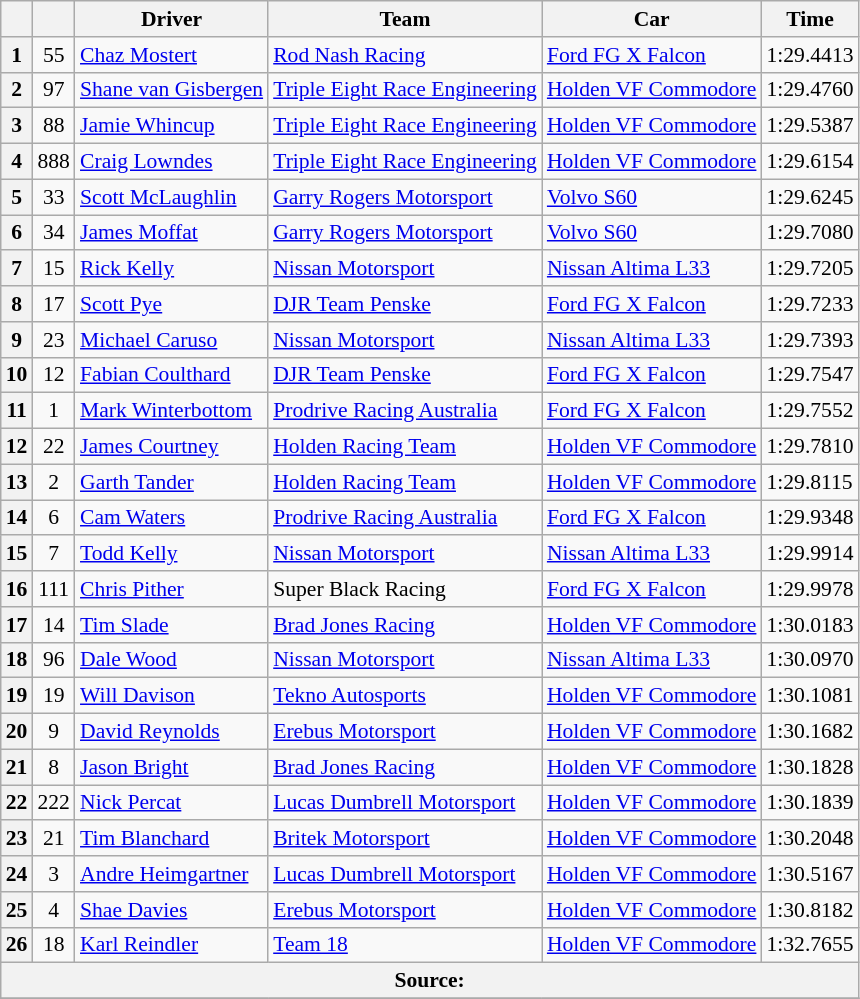<table class="wikitable" style="font-size: 90%">
<tr>
<th></th>
<th></th>
<th>Driver</th>
<th>Team</th>
<th>Car</th>
<th>Time</th>
</tr>
<tr>
<th>1</th>
<td align="center">55</td>
<td> <a href='#'>Chaz Mostert</a></td>
<td><a href='#'>Rod Nash Racing</a></td>
<td><a href='#'>Ford FG X Falcon</a></td>
<td>1:29.4413</td>
</tr>
<tr>
<th>2</th>
<td align="center">97</td>
<td> <a href='#'>Shane van Gisbergen</a></td>
<td><a href='#'>Triple Eight Race Engineering</a></td>
<td><a href='#'>Holden VF Commodore</a></td>
<td>1:29.4760</td>
</tr>
<tr>
<th>3</th>
<td align="center">88</td>
<td> <a href='#'>Jamie Whincup</a></td>
<td><a href='#'>Triple Eight Race Engineering</a></td>
<td><a href='#'>Holden VF Commodore</a></td>
<td>1:29.5387</td>
</tr>
<tr>
<th>4</th>
<td align="center">888</td>
<td> <a href='#'>Craig Lowndes</a></td>
<td><a href='#'>Triple Eight Race Engineering</a></td>
<td><a href='#'>Holden VF Commodore</a></td>
<td>1:29.6154</td>
</tr>
<tr>
<th>5</th>
<td align="center">33</td>
<td> <a href='#'>Scott McLaughlin</a></td>
<td><a href='#'>Garry Rogers Motorsport</a></td>
<td><a href='#'>Volvo S60</a></td>
<td>1:29.6245</td>
</tr>
<tr>
<th>6</th>
<td align="center">34</td>
<td> <a href='#'>James Moffat</a></td>
<td><a href='#'>Garry Rogers Motorsport</a></td>
<td><a href='#'>Volvo S60</a></td>
<td>1:29.7080</td>
</tr>
<tr>
<th>7</th>
<td align="center">15</td>
<td> <a href='#'>Rick Kelly</a></td>
<td><a href='#'>Nissan Motorsport</a></td>
<td><a href='#'>Nissan Altima L33</a></td>
<td>1:29.7205</td>
</tr>
<tr>
<th>8</th>
<td align="center">17</td>
<td> <a href='#'>Scott Pye</a></td>
<td><a href='#'>DJR Team Penske</a></td>
<td><a href='#'>Ford FG X Falcon</a></td>
<td>1:29.7233</td>
</tr>
<tr>
<th>9</th>
<td align="center">23</td>
<td> <a href='#'>Michael Caruso</a></td>
<td><a href='#'>Nissan Motorsport</a></td>
<td><a href='#'>Nissan Altima L33</a></td>
<td>1:29.7393</td>
</tr>
<tr>
<th>10</th>
<td align="center">12</td>
<td> <a href='#'>Fabian Coulthard</a></td>
<td><a href='#'>DJR Team Penske</a></td>
<td><a href='#'>Ford FG X Falcon</a></td>
<td>1:29.7547</td>
</tr>
<tr>
<th>11</th>
<td align="center">1</td>
<td> <a href='#'>Mark Winterbottom</a></td>
<td><a href='#'>Prodrive Racing Australia</a></td>
<td><a href='#'>Ford FG X Falcon</a></td>
<td>1:29.7552</td>
</tr>
<tr>
<th>12</th>
<td align="center">22</td>
<td> <a href='#'>James Courtney</a></td>
<td><a href='#'>Holden Racing Team</a></td>
<td><a href='#'>Holden VF Commodore</a></td>
<td>1:29.7810</td>
</tr>
<tr>
<th>13</th>
<td align="center">2</td>
<td> <a href='#'>Garth Tander</a></td>
<td><a href='#'>Holden Racing Team</a></td>
<td><a href='#'>Holden VF Commodore</a></td>
<td>1:29.8115</td>
</tr>
<tr>
<th>14</th>
<td align="center">6</td>
<td> <a href='#'>Cam Waters</a></td>
<td><a href='#'>Prodrive Racing Australia</a></td>
<td><a href='#'>Ford FG X Falcon</a></td>
<td>1:29.9348</td>
</tr>
<tr>
<th>15</th>
<td align="center">7</td>
<td> <a href='#'>Todd Kelly</a></td>
<td><a href='#'>Nissan Motorsport</a></td>
<td><a href='#'>Nissan Altima L33</a></td>
<td>1:29.9914</td>
</tr>
<tr>
<th>16</th>
<td align="center">111</td>
<td> <a href='#'>Chris Pither</a></td>
<td>Super Black Racing</td>
<td><a href='#'>Ford FG X Falcon</a></td>
<td>1:29.9978</td>
</tr>
<tr>
<th>17</th>
<td align="center">14</td>
<td> <a href='#'>Tim Slade</a></td>
<td><a href='#'>Brad Jones Racing</a></td>
<td><a href='#'>Holden VF Commodore</a></td>
<td>1:30.0183</td>
</tr>
<tr>
<th>18</th>
<td align="center">96</td>
<td> <a href='#'>Dale Wood</a></td>
<td><a href='#'>Nissan Motorsport</a></td>
<td><a href='#'>Nissan Altima L33</a></td>
<td>1:30.0970</td>
</tr>
<tr>
<th>19</th>
<td align="center">19</td>
<td> <a href='#'>Will Davison</a></td>
<td><a href='#'>Tekno Autosports</a></td>
<td><a href='#'>Holden VF Commodore</a></td>
<td>1:30.1081</td>
</tr>
<tr>
<th>20</th>
<td align="center">9</td>
<td> <a href='#'>David Reynolds</a></td>
<td><a href='#'>Erebus Motorsport</a></td>
<td><a href='#'>Holden VF Commodore</a></td>
<td>1:30.1682</td>
</tr>
<tr>
<th>21</th>
<td align="center">8</td>
<td> <a href='#'>Jason Bright</a></td>
<td><a href='#'>Brad Jones Racing</a></td>
<td><a href='#'>Holden VF Commodore</a></td>
<td>1:30.1828</td>
</tr>
<tr>
<th>22</th>
<td align="center">222</td>
<td> <a href='#'>Nick Percat</a></td>
<td><a href='#'>Lucas Dumbrell Motorsport</a></td>
<td><a href='#'>Holden VF Commodore</a></td>
<td>1:30.1839</td>
</tr>
<tr>
<th>23</th>
<td align="center">21</td>
<td> <a href='#'>Tim Blanchard</a></td>
<td><a href='#'>Britek Motorsport</a></td>
<td><a href='#'>Holden VF Commodore</a></td>
<td>1:30.2048</td>
</tr>
<tr>
<th>24</th>
<td align="center">3</td>
<td> <a href='#'>Andre Heimgartner</a></td>
<td><a href='#'>Lucas Dumbrell Motorsport</a></td>
<td><a href='#'>Holden VF Commodore</a></td>
<td>1:30.5167</td>
</tr>
<tr>
<th>25</th>
<td align="center">4</td>
<td> <a href='#'>Shae Davies</a></td>
<td><a href='#'>Erebus Motorsport</a></td>
<td><a href='#'>Holden VF Commodore</a></td>
<td>1:30.8182</td>
</tr>
<tr>
<th>26</th>
<td align="center">18</td>
<td> <a href='#'>Karl Reindler</a></td>
<td><a href='#'>Team 18</a></td>
<td><a href='#'>Holden VF Commodore</a></td>
<td>1:32.7655</td>
</tr>
<tr>
<th colspan="6">Source:</th>
</tr>
<tr>
</tr>
</table>
